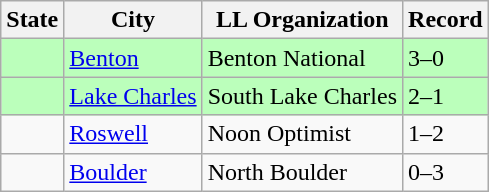<table class="wikitable">
<tr>
<th>State</th>
<th>City</th>
<th>LL Organization</th>
<th>Record</th>
</tr>
<tr bgcolor=#bbffbb>
<td><strong></strong></td>
<td><a href='#'>Benton</a></td>
<td>Benton National</td>
<td>3–0</td>
</tr>
<tr bgcolor=#bbffbb>
<td><strong></strong></td>
<td><a href='#'>Lake Charles</a></td>
<td>South Lake Charles</td>
<td>2–1</td>
</tr>
<tr>
<td><strong></strong></td>
<td><a href='#'>Roswell</a></td>
<td>Noon Optimist</td>
<td>1–2</td>
</tr>
<tr>
<td><strong></strong></td>
<td><a href='#'>Boulder</a></td>
<td>North Boulder</td>
<td>0–3</td>
</tr>
</table>
